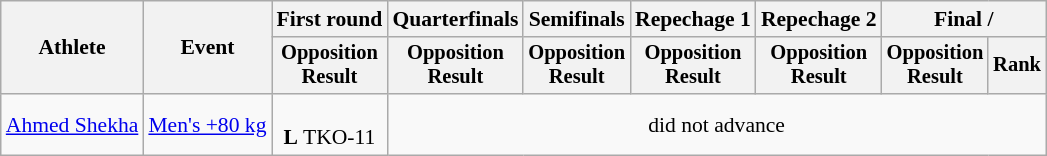<table class="wikitable" style="font-size:90%;">
<tr>
<th rowspan=2>Athlete</th>
<th rowspan=2>Event</th>
<th>First round</th>
<th>Quarterfinals</th>
<th>Semifinals</th>
<th>Repechage 1</th>
<th>Repechage 2</th>
<th colspan=2>Final / </th>
</tr>
<tr style="font-size:95%">
<th>Opposition<br>Result</th>
<th>Opposition<br>Result</th>
<th>Opposition<br>Result</th>
<th>Opposition<br>Result</th>
<th>Opposition<br>Result</th>
<th>Opposition<br>Result</th>
<th>Rank</th>
</tr>
<tr align=center>
<td align=left><a href='#'>Ahmed Shekha</a></td>
<td align=left><a href='#'>Men's +80 kg</a></td>
<td><br><strong>L</strong> TKO-11</td>
<td colspan=6>did not advance</td>
</tr>
</table>
